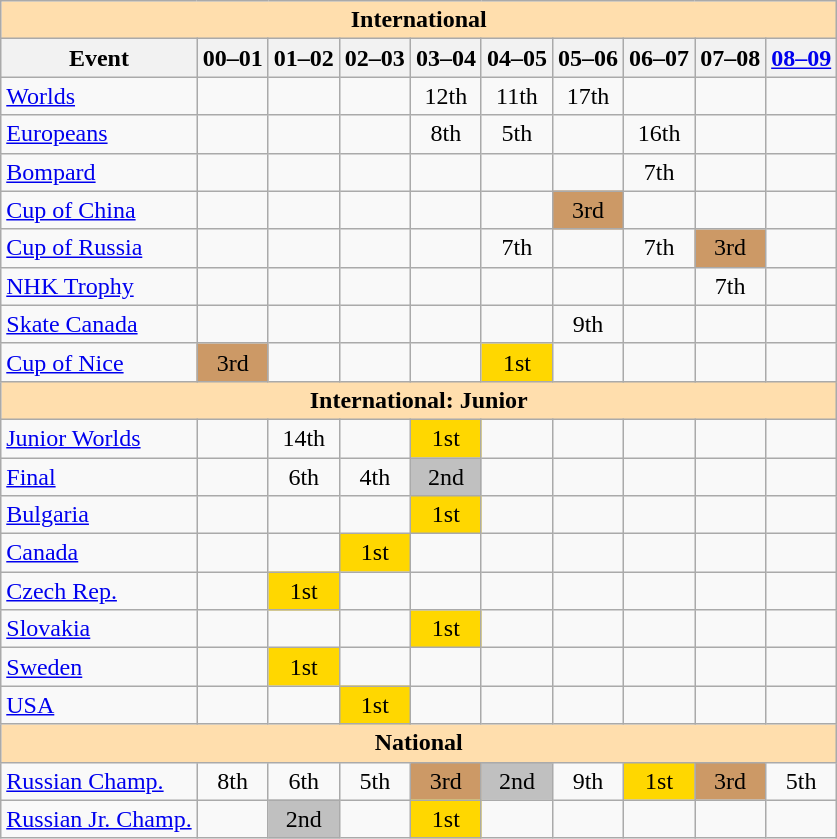<table class="wikitable" style="text-align:center">
<tr>
<th style="background-color: #ffdead; " colspan=10 align=center>International</th>
</tr>
<tr>
<th>Event</th>
<th>00–01</th>
<th>01–02</th>
<th>02–03</th>
<th>03–04</th>
<th>04–05</th>
<th>05–06</th>
<th>06–07</th>
<th>07–08</th>
<th><a href='#'>08–09</a></th>
</tr>
<tr>
<td align=left><a href='#'>Worlds</a></td>
<td></td>
<td></td>
<td></td>
<td>12th</td>
<td>11th</td>
<td>17th</td>
<td></td>
<td></td>
<td></td>
</tr>
<tr>
<td align=left><a href='#'>Europeans</a></td>
<td></td>
<td></td>
<td></td>
<td>8th</td>
<td>5th</td>
<td></td>
<td>16th</td>
<td></td>
<td></td>
</tr>
<tr>
<td align=left> <a href='#'>Bompard</a></td>
<td></td>
<td></td>
<td></td>
<td></td>
<td></td>
<td></td>
<td>7th</td>
<td></td>
<td></td>
</tr>
<tr>
<td align=left> <a href='#'>Cup of China</a></td>
<td></td>
<td></td>
<td></td>
<td></td>
<td></td>
<td bgcolor=cc9966>3rd</td>
<td></td>
<td></td>
<td></td>
</tr>
<tr>
<td align=left> <a href='#'>Cup of Russia</a></td>
<td></td>
<td></td>
<td></td>
<td></td>
<td>7th</td>
<td></td>
<td>7th</td>
<td bgcolor=cc9966>3rd</td>
<td></td>
</tr>
<tr>
<td align=left> <a href='#'>NHK Trophy</a></td>
<td></td>
<td></td>
<td></td>
<td></td>
<td></td>
<td></td>
<td></td>
<td>7th</td>
<td></td>
</tr>
<tr>
<td align=left> <a href='#'>Skate Canada</a></td>
<td></td>
<td></td>
<td></td>
<td></td>
<td></td>
<td>9th</td>
<td></td>
<td></td>
<td></td>
</tr>
<tr>
<td align=left><a href='#'>Cup of Nice</a></td>
<td bgcolor=cc9966>3rd</td>
<td></td>
<td></td>
<td></td>
<td bgcolor=gold>1st</td>
<td></td>
<td></td>
<td></td>
<td></td>
</tr>
<tr>
<th style="background-color: #ffdead; " colspan=10 align=center>International: Junior</th>
</tr>
<tr>
<td align=left><a href='#'>Junior Worlds</a></td>
<td></td>
<td>14th</td>
<td></td>
<td bgcolor=gold>1st</td>
<td></td>
<td></td>
<td></td>
<td></td>
<td></td>
</tr>
<tr>
<td align=left> <a href='#'>Final</a></td>
<td></td>
<td>6th</td>
<td>4th</td>
<td bgcolor=silver>2nd</td>
<td></td>
<td></td>
<td></td>
<td></td>
<td></td>
</tr>
<tr>
<td align=left> <a href='#'>Bulgaria</a></td>
<td></td>
<td></td>
<td></td>
<td bgcolor=gold>1st</td>
<td></td>
<td></td>
<td></td>
<td></td>
<td></td>
</tr>
<tr>
<td align=left> <a href='#'>Canada</a></td>
<td></td>
<td></td>
<td bgcolor=gold>1st</td>
<td></td>
<td></td>
<td></td>
<td></td>
<td></td>
<td></td>
</tr>
<tr>
<td align=left> <a href='#'>Czech Rep.</a></td>
<td></td>
<td bgcolor=gold>1st</td>
<td></td>
<td></td>
<td></td>
<td></td>
<td></td>
<td></td>
<td></td>
</tr>
<tr>
<td align=left> <a href='#'>Slovakia</a></td>
<td></td>
<td></td>
<td></td>
<td bgcolor=gold>1st</td>
<td></td>
<td></td>
<td></td>
<td></td>
<td></td>
</tr>
<tr>
<td align=left> <a href='#'>Sweden</a></td>
<td></td>
<td bgcolor=gold>1st</td>
<td></td>
<td></td>
<td></td>
<td></td>
<td></td>
<td></td>
<td></td>
</tr>
<tr>
<td align=left> <a href='#'>USA</a></td>
<td></td>
<td></td>
<td bgcolor=gold>1st</td>
<td></td>
<td></td>
<td></td>
<td></td>
<td></td>
<td></td>
</tr>
<tr>
<th style="background-color: #ffdead; " colspan=10 align=center>National</th>
</tr>
<tr>
<td align=left><a href='#'>Russian Champ.</a></td>
<td>8th</td>
<td>6th</td>
<td>5th</td>
<td bgcolor=cc9966>3rd</td>
<td bgcolor=silver>2nd</td>
<td>9th</td>
<td bgcolor=gold>1st</td>
<td bgcolor=cc9966>3rd</td>
<td>5th</td>
</tr>
<tr>
<td align=left><a href='#'>Russian Jr. Champ.</a></td>
<td></td>
<td bgcolor=silver>2nd</td>
<td></td>
<td bgcolor=gold>1st</td>
<td></td>
<td></td>
<td></td>
<td></td>
<td></td>
</tr>
</table>
